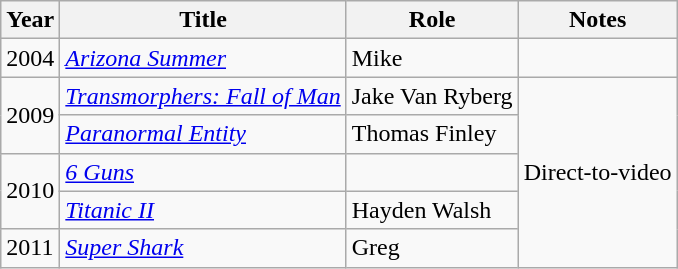<table class="wikitable sortable">
<tr>
<th>Year</th>
<th>Title</th>
<th>Role</th>
<th>Notes</th>
</tr>
<tr>
<td>2004</td>
<td><em><a href='#'>Arizona Summer</a></em></td>
<td>Mike</td>
<td></td>
</tr>
<tr>
<td rowspan="2">2009</td>
<td><em><a href='#'>Transmorphers: Fall of Man</a></em></td>
<td>Jake Van Ryberg</td>
<td rowspan="5">Direct-to-video</td>
</tr>
<tr>
<td><em><a href='#'>Paranormal Entity</a></em></td>
<td>Thomas Finley</td>
</tr>
<tr>
<td rowspan="2">2010</td>
<td><em><a href='#'>6 Guns</a></em></td>
<td Chris Beall></td>
</tr>
<tr>
<td><em><a href='#'>Titanic II</a></em></td>
<td>Hayden Walsh</td>
</tr>
<tr>
<td>2011</td>
<td><em><a href='#'>Super Shark</a></em></td>
<td>Greg</td>
</tr>
</table>
